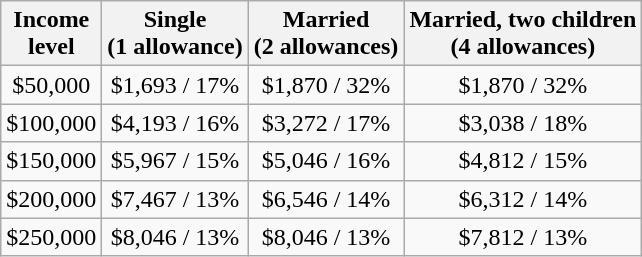<table class="wikitable" style="text-align:center">
<tr>
<th>Income<br>level</th>
<th>Single<br>(1 allowance)</th>
<th>Married<br>(2 allowances)</th>
<th>Married, two children<br>(4 allowances)</th>
</tr>
<tr>
<td>$50,000</td>
<td>$1,693 / 17%</td>
<td>$1,870 / 32%</td>
<td>$1,870 / 32%</td>
</tr>
<tr>
<td>$100,000</td>
<td>$4,193 / 16%</td>
<td>$3,272 / 17%</td>
<td>$3,038 / 18%</td>
</tr>
<tr>
<td>$150,000</td>
<td>$5,967 / 15%</td>
<td>$5,046 / 16%</td>
<td>$4,812 / 15%</td>
</tr>
<tr>
<td>$200,000</td>
<td>$7,467 / 13%</td>
<td>$6,546 / 14%</td>
<td>$6,312 / 14%</td>
</tr>
<tr>
<td>$250,000</td>
<td>$8,046 / 13%</td>
<td>$8,046 / 13%</td>
<td>$7,812 / 13%</td>
</tr>
</table>
